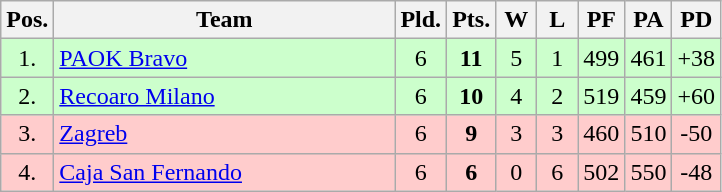<table class="wikitable" style="text-align:center">
<tr>
<th width=15>Pos.</th>
<th width=220>Team</th>
<th width=20>Pld.</th>
<th width=20>Pts.</th>
<th width=20>W</th>
<th width=20>L</th>
<th width=20>PF</th>
<th width=20>PA</th>
<th width=20>PD</th>
</tr>
<tr style="background: #ccffcc;">
<td>1.</td>
<td align=left> <a href='#'>PAOK Bravo</a></td>
<td>6</td>
<td><strong>11</strong></td>
<td>5</td>
<td>1</td>
<td>499</td>
<td>461</td>
<td>+38</td>
</tr>
<tr style="background: #ccffcc;">
<td>2.</td>
<td align=left> <a href='#'>Recoaro Milano</a></td>
<td>6</td>
<td><strong>10</strong></td>
<td>4</td>
<td>2</td>
<td>519</td>
<td>459</td>
<td>+60</td>
</tr>
<tr style="background: #ffcccc;">
<td>3.</td>
<td align=left> <a href='#'>Zagreb</a></td>
<td>6</td>
<td><strong>9</strong></td>
<td>3</td>
<td>3</td>
<td>460</td>
<td>510</td>
<td>-50</td>
</tr>
<tr style="background: #ffcccc;">
<td>4.</td>
<td align=left> <a href='#'>Caja San Fernando</a></td>
<td>6</td>
<td><strong>6</strong></td>
<td>0</td>
<td>6</td>
<td>502</td>
<td>550</td>
<td>-48</td>
</tr>
</table>
